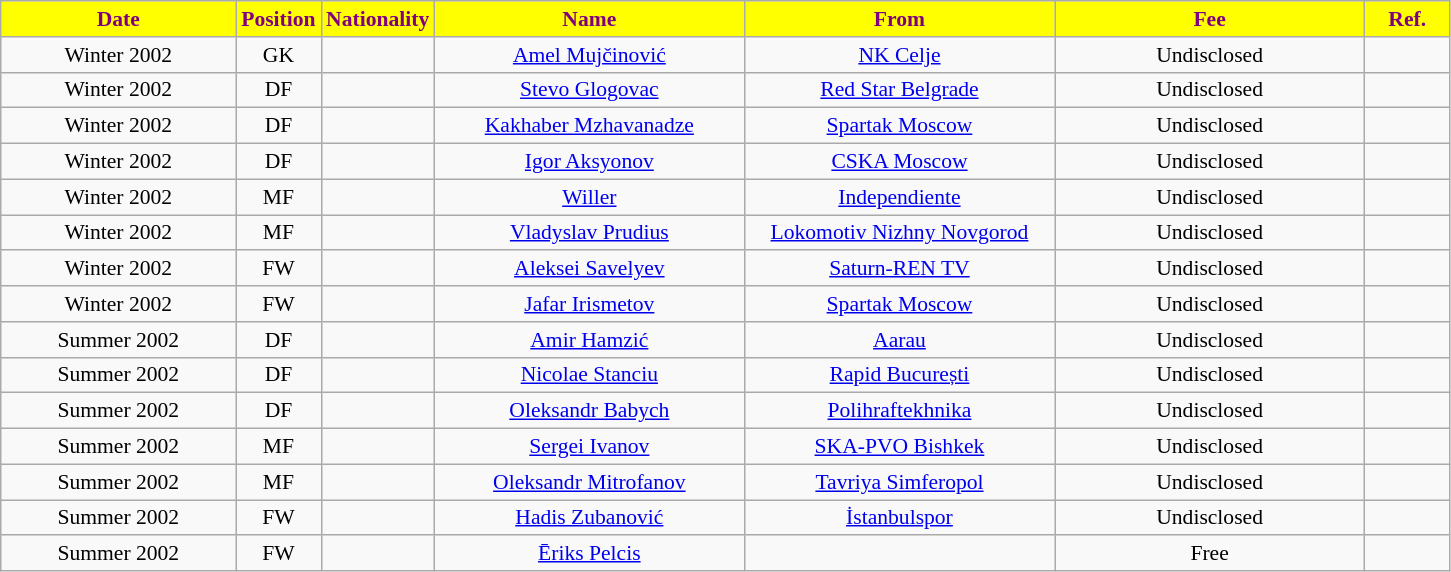<table class="wikitable"  style="text-align:center; font-size:90%; ">
<tr>
<th style="background:#ffff00; color:purple; width:150px;">Date</th>
<th style="background:#ffff00; color:purple; width:50px;">Position</th>
<th style="background:#ffff00; color:purple; width:50px;">Nationality</th>
<th style="background:#ffff00; color:purple; width:200px;">Name</th>
<th style="background:#ffff00; color:purple; width:200px;">From</th>
<th style="background:#ffff00; color:purple; width:200px;">Fee</th>
<th style="background:#ffff00; color:purple; width:50px;">Ref.</th>
</tr>
<tr>
<td>Winter 2002</td>
<td>GK</td>
<td></td>
<td><a href='#'>Amel Mujčinović</a></td>
<td><a href='#'>NK Celje</a></td>
<td>Undisclosed</td>
<td></td>
</tr>
<tr>
<td>Winter 2002</td>
<td>DF</td>
<td></td>
<td><a href='#'>Stevo Glogovac</a></td>
<td><a href='#'>Red Star Belgrade</a></td>
<td>Undisclosed</td>
<td></td>
</tr>
<tr>
<td>Winter 2002</td>
<td>DF</td>
<td></td>
<td><a href='#'>Kakhaber Mzhavanadze</a></td>
<td><a href='#'>Spartak Moscow</a></td>
<td>Undisclosed</td>
<td></td>
</tr>
<tr>
<td>Winter 2002</td>
<td>DF</td>
<td></td>
<td><a href='#'>Igor Aksyonov</a></td>
<td><a href='#'>CSKA Moscow</a></td>
<td>Undisclosed</td>
<td></td>
</tr>
<tr>
<td>Winter 2002</td>
<td>MF</td>
<td></td>
<td><a href='#'>Willer</a></td>
<td><a href='#'>Independiente</a></td>
<td>Undisclosed</td>
<td></td>
</tr>
<tr>
<td>Winter 2002</td>
<td>MF</td>
<td></td>
<td><a href='#'>Vladyslav Prudius</a></td>
<td><a href='#'>Lokomotiv Nizhny Novgorod</a></td>
<td>Undisclosed</td>
<td></td>
</tr>
<tr>
<td>Winter 2002</td>
<td>FW</td>
<td></td>
<td><a href='#'>Aleksei Savelyev</a></td>
<td><a href='#'>Saturn-REN TV</a></td>
<td>Undisclosed</td>
<td></td>
</tr>
<tr>
<td>Winter 2002</td>
<td>FW</td>
<td></td>
<td><a href='#'>Jafar Irismetov</a></td>
<td><a href='#'>Spartak Moscow</a></td>
<td>Undisclosed</td>
<td></td>
</tr>
<tr>
<td>Summer 2002</td>
<td>DF</td>
<td></td>
<td><a href='#'>Amir Hamzić</a></td>
<td><a href='#'>Aarau</a></td>
<td>Undisclosed</td>
<td></td>
</tr>
<tr>
<td>Summer 2002</td>
<td>DF</td>
<td></td>
<td><a href='#'>Nicolae Stanciu</a></td>
<td><a href='#'>Rapid București</a></td>
<td>Undisclosed</td>
<td></td>
</tr>
<tr>
<td>Summer 2002</td>
<td>DF</td>
<td></td>
<td><a href='#'>Oleksandr Babych</a></td>
<td><a href='#'>Polihraftekhnika</a></td>
<td>Undisclosed</td>
<td></td>
</tr>
<tr>
<td>Summer 2002</td>
<td>MF</td>
<td></td>
<td><a href='#'>Sergei Ivanov</a></td>
<td><a href='#'>SKA-PVO Bishkek</a></td>
<td>Undisclosed</td>
<td></td>
</tr>
<tr>
<td>Summer 2002</td>
<td>MF</td>
<td></td>
<td><a href='#'>Oleksandr Mitrofanov</a></td>
<td><a href='#'>Tavriya Simferopol</a></td>
<td>Undisclosed</td>
<td></td>
</tr>
<tr>
<td>Summer 2002</td>
<td>FW</td>
<td></td>
<td><a href='#'>Hadis Zubanović</a></td>
<td><a href='#'>İstanbulspor</a></td>
<td>Undisclosed</td>
<td></td>
</tr>
<tr>
<td>Summer 2002</td>
<td>FW</td>
<td></td>
<td><a href='#'>Ēriks Pelcis</a></td>
<td></td>
<td>Free</td>
<td></td>
</tr>
</table>
